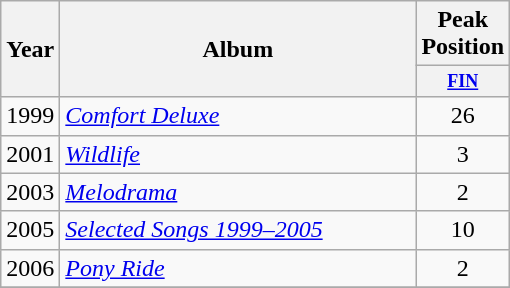<table class="wikitable">
<tr>
<th rowspan="2">Year</th>
<th rowspan="2" style="width:230px;">Album</th>
<th colspan="2">Peak<br>Position</th>
</tr>
<tr>
<th style="width;font-size:75%"><a href='#'>FIN</a><br></th>
</tr>
<tr>
<td>1999</td>
<td><em><a href='#'>Comfort Deluxe</a></em></td>
<td style="text-align:center;">26</td>
</tr>
<tr>
<td>2001</td>
<td><em><a href='#'>Wildlife</a></em></td>
<td style="text-align:center;">3</td>
</tr>
<tr>
<td>2003</td>
<td><em><a href='#'>Melodrama</a></em></td>
<td style="text-align:center;">2</td>
</tr>
<tr>
<td>2005</td>
<td><em><a href='#'>Selected Songs 1999–2005</a></em></td>
<td style="text-align:center;">10</td>
</tr>
<tr>
<td>2006</td>
<td><em><a href='#'>Pony Ride</a></em></td>
<td style="text-align:center;">2</td>
</tr>
<tr>
</tr>
</table>
